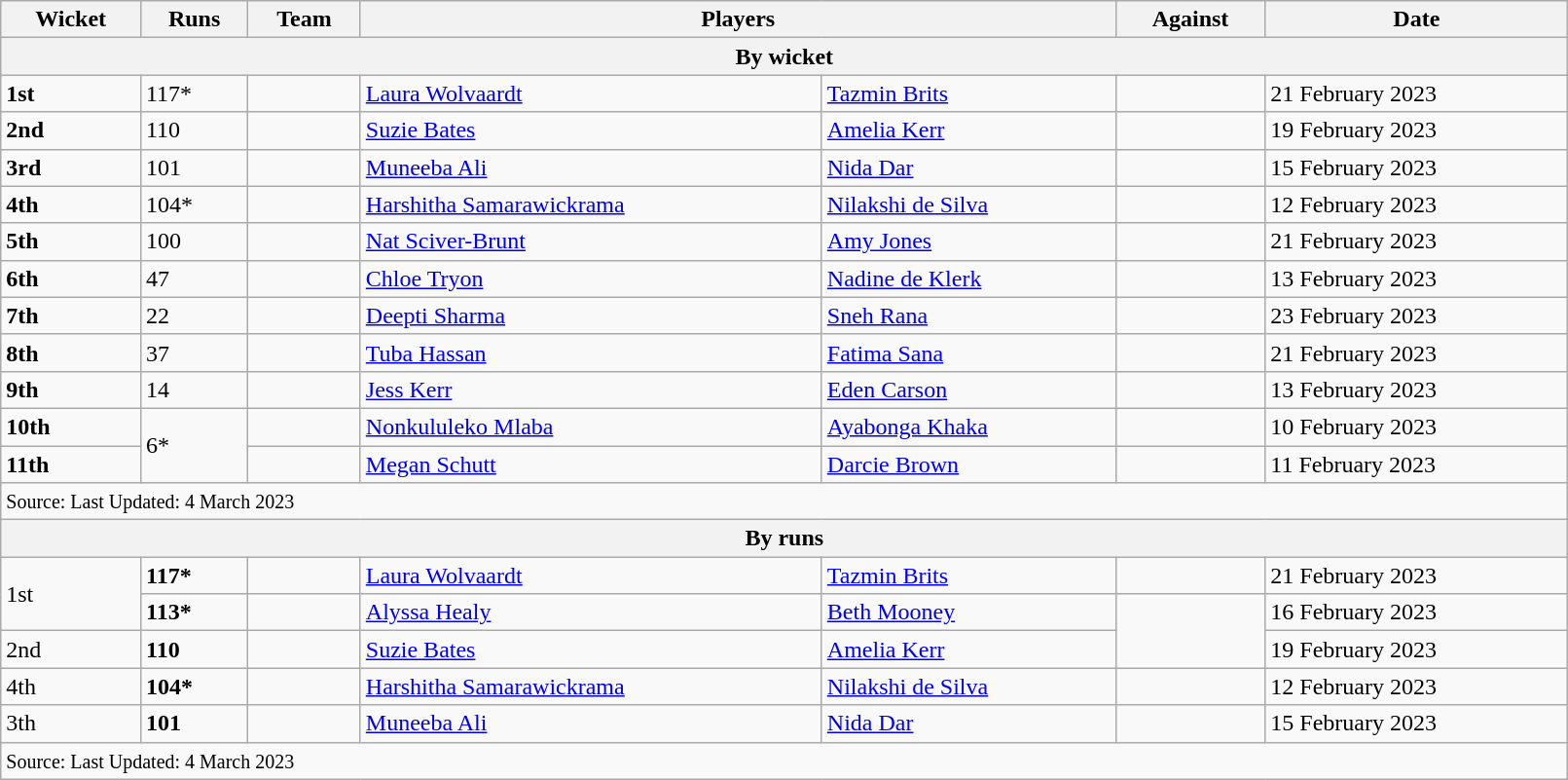<table class="wikitable sortable" style="text-align:left" width="85%">
<tr>
<th>Wicket</th>
<th>Runs</th>
<th>Team</th>
<th colspan=2 class="unsortable">Players</th>
<th>Against</th>
<th class="unsortable">Date</th>
</tr>
<tr>
<th colspan="7">By wicket</th>
</tr>
<tr>
<td><strong>1st</strong></td>
<td>117*</td>
<td></td>
<td><a href='#'>Laura Wolvaardt</a></td>
<td><a href='#'>Tazmin Brits</a></td>
<td></td>
<td>21 February 2023</td>
</tr>
<tr>
<td><strong>2nd</strong></td>
<td>110</td>
<td></td>
<td><a href='#'>Suzie Bates</a></td>
<td><a href='#'>Amelia Kerr</a></td>
<td></td>
<td>19 February 2023</td>
</tr>
<tr>
<td><strong>3rd</strong></td>
<td>101</td>
<td></td>
<td><a href='#'>Muneeba Ali</a></td>
<td><a href='#'>Nida Dar</a></td>
<td></td>
<td>15 February 2023</td>
</tr>
<tr>
<td><strong>4th</strong></td>
<td>104*</td>
<td></td>
<td><a href='#'>Harshitha Samarawickrama</a></td>
<td><a href='#'>Nilakshi de Silva</a></td>
<td></td>
<td>12 February 2023</td>
</tr>
<tr>
<td><strong>5th</strong></td>
<td>100</td>
<td></td>
<td><a href='#'>Nat Sciver-Brunt</a></td>
<td><a href='#'>Amy Jones</a></td>
<td></td>
<td>21 February 2023</td>
</tr>
<tr>
<td><strong>6th</strong></td>
<td>47</td>
<td></td>
<td><a href='#'>Chloe Tryon</a></td>
<td><a href='#'>Nadine de Klerk</a></td>
<td></td>
<td>13 February 2023</td>
</tr>
<tr>
<td><strong>7th</strong></td>
<td>22</td>
<td></td>
<td><a href='#'>Deepti Sharma</a></td>
<td><a href='#'>Sneh Rana</a></td>
<td></td>
<td>23 February 2023</td>
</tr>
<tr>
<td><strong>8th</strong></td>
<td>37</td>
<td></td>
<td><a href='#'>Tuba Hassan</a></td>
<td><a href='#'>Fatima Sana</a></td>
<td></td>
<td>21 February 2023</td>
</tr>
<tr>
<td><strong>9th</strong></td>
<td>14</td>
<td></td>
<td><a href='#'>Jess Kerr</a></td>
<td><a href='#'>Eden Carson</a></td>
<td></td>
<td>13 February 2023</td>
</tr>
<tr>
<td><strong>10th</strong></td>
<td rowspan=2>6*</td>
<td></td>
<td><a href='#'>Nonkululeko Mlaba</a></td>
<td><a href='#'>Ayabonga Khaka</a></td>
<td></td>
<td>10 February 2023</td>
</tr>
<tr>
<td><strong>11th</strong></td>
<td></td>
<td><a href='#'>Megan Schutt</a></td>
<td><a href='#'>Darcie Brown</a></td>
<td></td>
<td>11 February 2023</td>
</tr>
<tr>
<td colspan=7><small>Source:  Last Updated: 4 March 2023</small></td>
</tr>
<tr>
<th colspan="7">By runs</th>
</tr>
<tr>
<td rowspan=2>1st</td>
<td><strong>117*</strong></td>
<td></td>
<td><a href='#'>Laura Wolvaardt</a></td>
<td><a href='#'>Tazmin Brits</a></td>
<td></td>
<td>21 February 2023</td>
</tr>
<tr>
<td><strong>113*</strong></td>
<td></td>
<td><a href='#'>Alyssa Healy</a></td>
<td><a href='#'>Beth Mooney</a></td>
<td rowspan=2></td>
<td>16 February 2023</td>
</tr>
<tr>
<td>2nd</td>
<td><strong>110</strong></td>
<td></td>
<td><a href='#'>Suzie Bates</a></td>
<td><a href='#'>Amelia Kerr</a></td>
<td>19 February 2023</td>
</tr>
<tr>
<td>4th</td>
<td><strong>104*</strong></td>
<td></td>
<td><a href='#'>Harshitha Samarawickrama</a></td>
<td><a href='#'>Nilakshi de Silva</a></td>
<td></td>
<td>12 February 2023</td>
</tr>
<tr>
<td>3th</td>
<td><strong>101</strong></td>
<td></td>
<td><a href='#'>Muneeba Ali</a></td>
<td><a href='#'>Nida Dar</a></td>
<td></td>
<td>15 February 2023</td>
</tr>
<tr>
<td colspan=7><small>Source:  Last Updated: 4 March 2023</small></td>
</tr>
</table>
